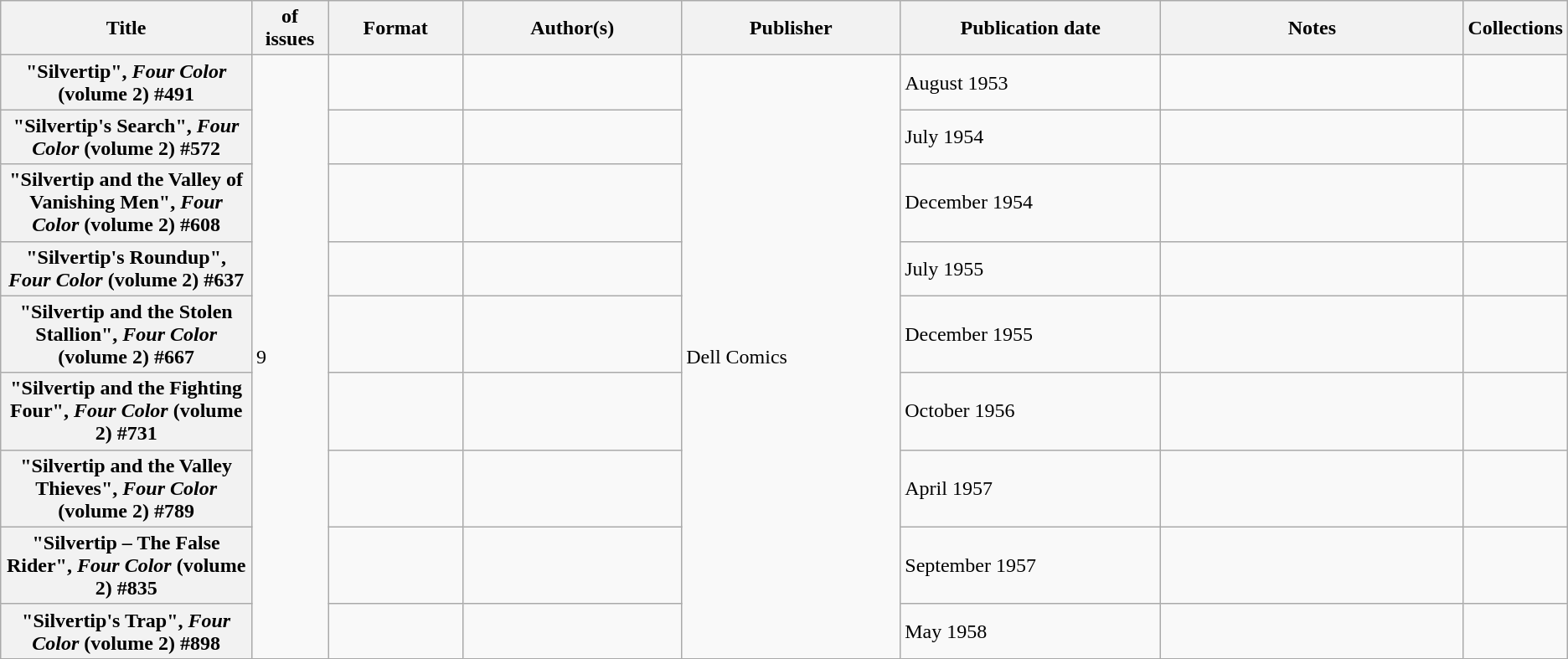<table class="wikitable">
<tr>
<th>Title</th>
<th style="width:40pt"> of issues</th>
<th style="width:75pt">Format</th>
<th style="width:125pt">Author(s)</th>
<th style="width:125pt">Publisher</th>
<th style="width:150pt">Publication date</th>
<th style="width:175pt">Notes</th>
<th>Collections</th>
</tr>
<tr>
<th>"Silvertip", <em>Four Color</em> (volume 2) #491</th>
<td rowspan="9">9</td>
<td></td>
<td></td>
<td rowspan="9">Dell Comics</td>
<td>August 1953</td>
<td></td>
<td></td>
</tr>
<tr>
<th>"Silvertip's Search", <em>Four Color</em> (volume 2) #572</th>
<td></td>
<td></td>
<td>July 1954</td>
<td></td>
<td></td>
</tr>
<tr>
<th>"Silvertip and the Valley of Vanishing Men", <em>Four Color</em> (volume 2) #608</th>
<td></td>
<td></td>
<td>December 1954</td>
<td></td>
<td></td>
</tr>
<tr>
<th>"Silvertip's Roundup", <em>Four Color</em> (volume 2) #637</th>
<td></td>
<td></td>
<td>July 1955</td>
<td></td>
<td></td>
</tr>
<tr>
<th>"Silvertip and the Stolen Stallion", <em>Four Color</em> (volume 2) #667</th>
<td></td>
<td></td>
<td>December 1955</td>
<td></td>
<td></td>
</tr>
<tr>
<th>"Silvertip and the Fighting Four", <em>Four Color</em> (volume 2) #731</th>
<td></td>
<td></td>
<td>October 1956</td>
<td></td>
<td></td>
</tr>
<tr>
<th>"Silvertip and the Valley Thieves", <em>Four Color</em> (volume 2) #789</th>
<td></td>
<td></td>
<td>April 1957</td>
<td></td>
<td></td>
</tr>
<tr>
<th>"Silvertip – The False Rider", <em>Four Color</em> (volume 2) #835</th>
<td></td>
<td></td>
<td>September 1957</td>
<td></td>
<td></td>
</tr>
<tr>
<th>"Silvertip's Trap", <em>Four Color</em> (volume 2) #898</th>
<td></td>
<td></td>
<td>May 1958</td>
<td></td>
<td></td>
</tr>
</table>
